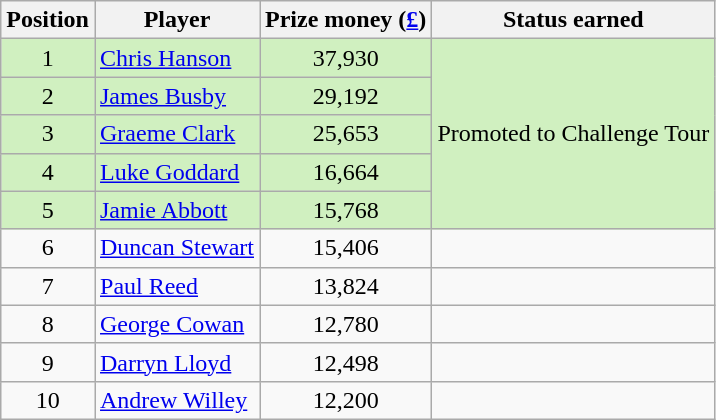<table class=wikitable>
<tr>
<th>Position</th>
<th>Player</th>
<th>Prize money (<a href='#'>£</a>)</th>
<th>Status earned</th>
</tr>
<tr style="background:#D0F0C0;">
<td align=center>1</td>
<td> <a href='#'>Chris Hanson</a></td>
<td align=center>37,930</td>
<td rowspan=5>Promoted to Challenge Tour</td>
</tr>
<tr style="background:#D0F0C0;">
<td align=center>2</td>
<td> <a href='#'>James Busby</a></td>
<td align=center>29,192</td>
</tr>
<tr style="background:#D0F0C0;">
<td align=center>3</td>
<td> <a href='#'>Graeme Clark</a></td>
<td align=center>25,653</td>
</tr>
<tr style="background:#D0F0C0;">
<td align=center>4</td>
<td> <a href='#'>Luke Goddard</a></td>
<td align=center>16,664</td>
</tr>
<tr style="background:#D0F0C0;">
<td align=center>5</td>
<td> <a href='#'>Jamie Abbott</a></td>
<td align=center>15,768</td>
</tr>
<tr>
<td align=center>6</td>
<td> <a href='#'>Duncan Stewart</a></td>
<td align=center>15,406</td>
</tr>
<tr>
<td align=center>7</td>
<td> <a href='#'>Paul Reed</a></td>
<td align=center>13,824</td>
<td></td>
</tr>
<tr>
<td align=center>8</td>
<td> <a href='#'>George Cowan</a></td>
<td align=center>12,780</td>
<td></td>
</tr>
<tr>
<td align=center>9</td>
<td> <a href='#'>Darryn Lloyd</a></td>
<td align=center>12,498</td>
<td></td>
</tr>
<tr>
<td align=center>10</td>
<td> <a href='#'>Andrew Willey</a></td>
<td align=center>12,200</td>
<td></td>
</tr>
</table>
